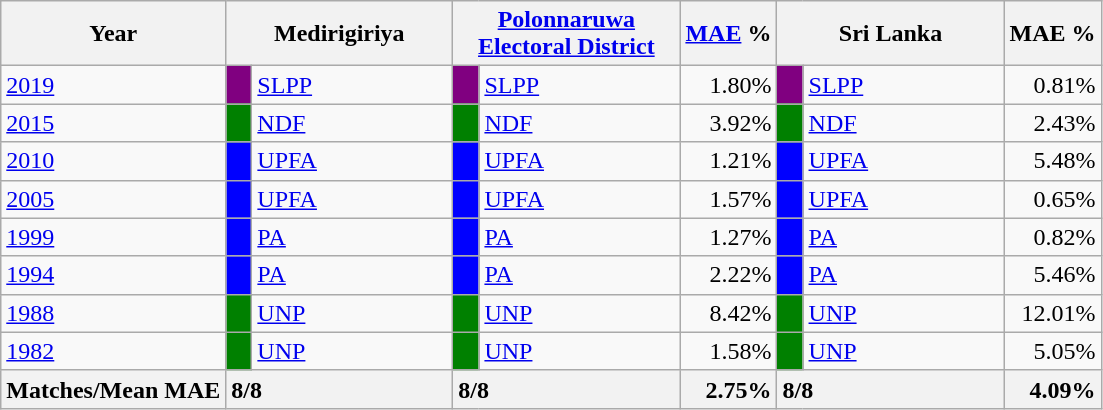<table class="wikitable">
<tr>
<th>Year</th>
<th colspan="2" width="144px">Medirigiriya</th>
<th colspan="2" width="144px"><a href='#'>Polonnaruwa Electoral District</a></th>
<th><a href='#'>MAE</a> %</th>
<th colspan="2" width="144px">Sri Lanka</th>
<th>MAE %</th>
</tr>
<tr>
<td><a href='#'>2019</a></td>
<td style="background-color:purple;" width="10px"></td>
<td style="text-align:left;"><a href='#'>SLPP</a></td>
<td style="background-color:purple;" width="10px"></td>
<td style="text-align:left;"><a href='#'>SLPP</a></td>
<td style="text-align:right;">1.80%</td>
<td style="background-color:purple;" width="10px"></td>
<td style="text-align:left;"><a href='#'>SLPP</a></td>
<td style="text-align:right;">0.81%</td>
</tr>
<tr>
<td><a href='#'>2015</a></td>
<td style="background-color:green;" width="10px"></td>
<td style="text-align:left;"><a href='#'>NDF</a></td>
<td style="background-color:green;" width="10px"></td>
<td style="text-align:left;"><a href='#'>NDF</a></td>
<td style="text-align:right;">3.92%</td>
<td style="background-color:green;" width="10px"></td>
<td style="text-align:left;"><a href='#'>NDF</a></td>
<td style="text-align:right;">2.43%</td>
</tr>
<tr>
<td><a href='#'>2010</a></td>
<td style="background-color:blue;" width="10px"></td>
<td style="text-align:left;"><a href='#'>UPFA</a></td>
<td style="background-color:blue;" width="10px"></td>
<td style="text-align:left;"><a href='#'>UPFA</a></td>
<td style="text-align:right;">1.21%</td>
<td style="background-color:blue;" width="10px"></td>
<td style="text-align:left;"><a href='#'>UPFA</a></td>
<td style="text-align:right;">5.48%</td>
</tr>
<tr>
<td><a href='#'>2005</a></td>
<td style="background-color:blue;" width="10px"></td>
<td style="text-align:left;"><a href='#'>UPFA</a></td>
<td style="background-color:blue;" width="10px"></td>
<td style="text-align:left;"><a href='#'>UPFA</a></td>
<td style="text-align:right;">1.57%</td>
<td style="background-color:blue;" width="10px"></td>
<td style="text-align:left;"><a href='#'>UPFA</a></td>
<td style="text-align:right;">0.65%</td>
</tr>
<tr>
<td><a href='#'>1999</a></td>
<td style="background-color:blue;" width="10px"></td>
<td style="text-align:left;"><a href='#'>PA</a></td>
<td style="background-color:blue;" width="10px"></td>
<td style="text-align:left;"><a href='#'>PA</a></td>
<td style="text-align:right;">1.27%</td>
<td style="background-color:blue;" width="10px"></td>
<td style="text-align:left;"><a href='#'>PA</a></td>
<td style="text-align:right;">0.82%</td>
</tr>
<tr>
<td><a href='#'>1994</a></td>
<td style="background-color:blue;" width="10px"></td>
<td style="text-align:left;"><a href='#'>PA</a></td>
<td style="background-color:blue;" width="10px"></td>
<td style="text-align:left;"><a href='#'>PA</a></td>
<td style="text-align:right;">2.22%</td>
<td style="background-color:blue;" width="10px"></td>
<td style="text-align:left;"><a href='#'>PA</a></td>
<td style="text-align:right;">5.46%</td>
</tr>
<tr>
<td><a href='#'>1988</a></td>
<td style="background-color:green;" width="10px"></td>
<td style="text-align:left;"><a href='#'>UNP</a></td>
<td style="background-color:green;" width="10px"></td>
<td style="text-align:left;"><a href='#'>UNP</a></td>
<td style="text-align:right;">8.42%</td>
<td style="background-color:green;" width="10px"></td>
<td style="text-align:left;"><a href='#'>UNP</a></td>
<td style="text-align:right;">12.01%</td>
</tr>
<tr>
<td><a href='#'>1982</a></td>
<td style="background-color:green;" width="10px"></td>
<td style="text-align:left;"><a href='#'>UNP</a></td>
<td style="background-color:green;" width="10px"></td>
<td style="text-align:left;"><a href='#'>UNP</a></td>
<td style="text-align:right;">1.58%</td>
<td style="background-color:green;" width="10px"></td>
<td style="text-align:left;"><a href='#'>UNP</a></td>
<td style="text-align:right;">5.05%</td>
</tr>
<tr>
<th>Matches/Mean MAE</th>
<th style="text-align:left;"colspan="2" width="144px">8/8</th>
<th style="text-align:left;"colspan="2" width="144px">8/8</th>
<th style="text-align:right;">2.75%</th>
<th style="text-align:left;"colspan="2" width="144px">8/8</th>
<th style="text-align:right;">4.09%</th>
</tr>
</table>
